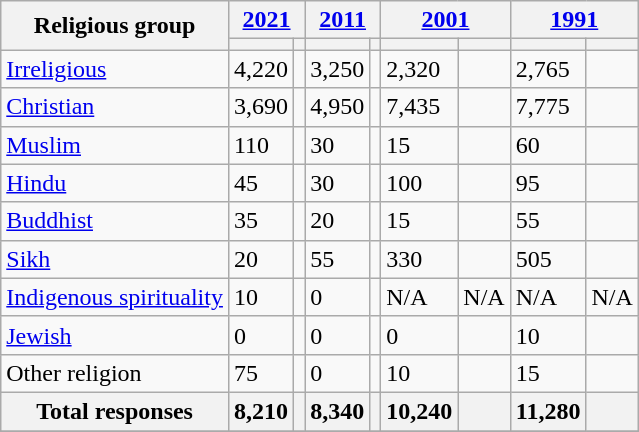<table class="wikitable collapsible sortable">
<tr>
<th rowspan="2">Religious group</th>
<th colspan="2"><a href='#'>2021</a></th>
<th colspan="2"><a href='#'>2011</a></th>
<th colspan="2"><a href='#'>2001</a></th>
<th colspan="2"><a href='#'>1991</a></th>
</tr>
<tr>
<th><a href='#'></a></th>
<th></th>
<th></th>
<th></th>
<th></th>
<th></th>
<th></th>
<th></th>
</tr>
<tr>
<td><a href='#'>Irreligious</a></td>
<td>4,220</td>
<td></td>
<td>3,250</td>
<td></td>
<td>2,320</td>
<td></td>
<td>2,765</td>
<td></td>
</tr>
<tr>
<td><a href='#'>Christian</a></td>
<td>3,690</td>
<td></td>
<td>4,950</td>
<td></td>
<td>7,435</td>
<td></td>
<td>7,775</td>
<td></td>
</tr>
<tr>
<td><a href='#'>Muslim</a></td>
<td>110</td>
<td></td>
<td>30</td>
<td></td>
<td>15</td>
<td></td>
<td>60</td>
<td></td>
</tr>
<tr>
<td><a href='#'>Hindu</a></td>
<td>45</td>
<td></td>
<td>30</td>
<td></td>
<td>100</td>
<td></td>
<td>95</td>
<td></td>
</tr>
<tr>
<td><a href='#'>Buddhist</a></td>
<td>35</td>
<td></td>
<td>20</td>
<td></td>
<td>15</td>
<td></td>
<td>55</td>
<td></td>
</tr>
<tr>
<td><a href='#'>Sikh</a></td>
<td>20</td>
<td></td>
<td>55</td>
<td></td>
<td>330</td>
<td></td>
<td>505</td>
<td></td>
</tr>
<tr>
<td><a href='#'>Indigenous spirituality</a></td>
<td>10</td>
<td></td>
<td>0</td>
<td></td>
<td>N/A</td>
<td>N/A</td>
<td>N/A</td>
<td>N/A</td>
</tr>
<tr>
<td><a href='#'>Jewish</a></td>
<td>0</td>
<td></td>
<td>0</td>
<td></td>
<td>0</td>
<td></td>
<td>10</td>
<td></td>
</tr>
<tr>
<td>Other religion</td>
<td>75</td>
<td></td>
<td>0</td>
<td></td>
<td>10</td>
<td></td>
<td>15</td>
<td></td>
</tr>
<tr class="sortbottom">
<th>Total responses</th>
<th>8,210</th>
<th></th>
<th>8,340</th>
<th></th>
<th>10,240</th>
<th></th>
<th>11,280</th>
<th></th>
</tr>
<tr>
</tr>
</table>
